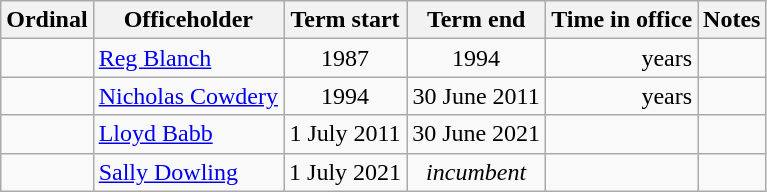<table class="wikitable">
<tr>
<th>Ordinal</th>
<th>Officeholder</th>
<th>Term start</th>
<th>Term end</th>
<th>Time in office</th>
<th>Notes</th>
</tr>
<tr>
<td align=center></td>
<td><a href='#'>Reg Blanch</a> </td>
<td align=center>1987</td>
<td align=center>1994</td>
<td align=right> years</td>
<td></td>
</tr>
<tr>
<td align=center></td>
<td><a href='#'>Nicholas Cowdery</a> </td>
<td align=center>1994</td>
<td align=center>30 June 2011</td>
<td align=right> years</td>
<td></td>
</tr>
<tr>
<td align=center></td>
<td><a href='#'>Lloyd Babb</a> </td>
<td align=center>1 July 2011</td>
<td align=center>30 June 2021</td>
<td align=right></td>
<td></td>
</tr>
<tr>
<td align=center></td>
<td><a href='#'>Sally Dowling</a> </td>
<td align=center>1 July 2021</td>
<td align=center><em>incumbent</em></td>
<td align=right></td>
<td></td>
</tr>
</table>
